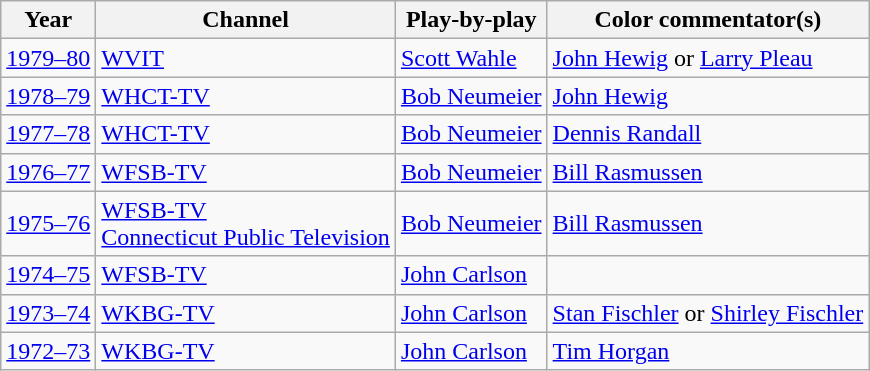<table class="wikitable">
<tr>
<th>Year</th>
<th>Channel</th>
<th>Play-by-play</th>
<th>Color commentator(s)</th>
</tr>
<tr>
<td><a href='#'>1979–80</a></td>
<td><a href='#'>WVIT</a></td>
<td><a href='#'>Scott Wahle</a></td>
<td><a href='#'>John Hewig</a> or <a href='#'>Larry Pleau</a></td>
</tr>
<tr>
<td><a href='#'>1978–79</a></td>
<td><a href='#'>WHCT-TV</a></td>
<td><a href='#'>Bob Neumeier</a></td>
<td><a href='#'>John Hewig</a></td>
</tr>
<tr>
<td><a href='#'>1977–78</a></td>
<td><a href='#'>WHCT-TV</a></td>
<td><a href='#'>Bob Neumeier</a></td>
<td><a href='#'>Dennis Randall</a></td>
</tr>
<tr>
<td><a href='#'>1976–77</a></td>
<td><a href='#'>WFSB-TV</a></td>
<td><a href='#'>Bob Neumeier</a></td>
<td><a href='#'>Bill Rasmussen</a></td>
</tr>
<tr>
<td><a href='#'>1975–76</a></td>
<td><a href='#'>WFSB-TV</a><br><a href='#'>Connecticut Public Television</a></td>
<td><a href='#'>Bob Neumeier</a></td>
<td><a href='#'>Bill Rasmussen</a></td>
</tr>
<tr>
<td><a href='#'>1974–75</a></td>
<td><a href='#'>WFSB-TV</a></td>
<td><a href='#'>John Carlson</a></td>
</tr>
<tr>
<td><a href='#'>1973–74</a></td>
<td><a href='#'>WKBG-TV</a></td>
<td><a href='#'>John Carlson</a></td>
<td><a href='#'>Stan Fischler</a> or <a href='#'>Shirley Fischler</a></td>
</tr>
<tr>
<td><a href='#'>1972–73</a></td>
<td><a href='#'>WKBG-TV</a></td>
<td><a href='#'>John Carlson</a></td>
<td><a href='#'>Tim Horgan</a></td>
</tr>
</table>
